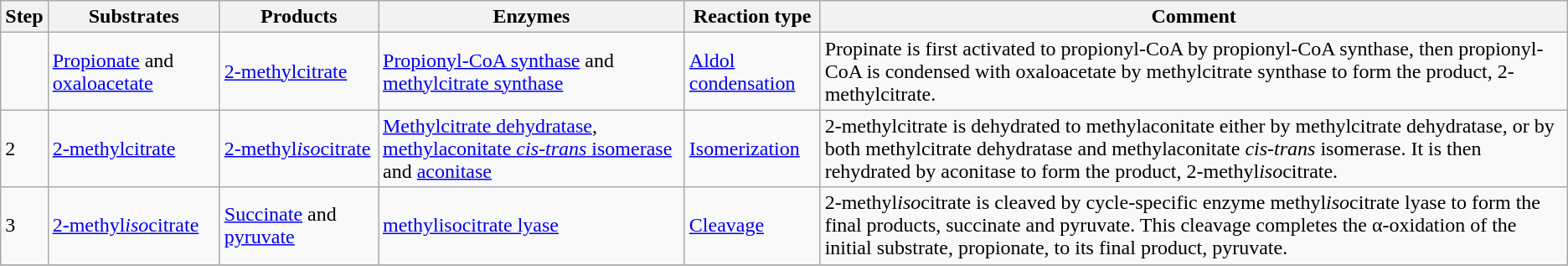<table class="wikitable">
<tr>
<th>Step</th>
<th>Substrates</th>
<th>Products</th>
<th>Enzymes</th>
<th>Reaction type</th>
<th>Comment</th>
</tr>
<tr>
<td></td>
<td><a href='#'>Propionate</a> and <a href='#'>oxaloacetate</a></td>
<td><a href='#'>2-methylcitrate</a></td>
<td><a href='#'>Propionyl-CoA synthase</a> and <a href='#'>methylcitrate synthase</a></td>
<td><a href='#'>Aldol condensation</a></td>
<td>Propinate is first activated to propionyl-CoA by propionyl-CoA synthase, then propionyl-CoA is condensed with oxaloacetate by methylcitrate synthase to form the product, 2-methylcitrate.</td>
</tr>
<tr>
<td>2</td>
<td><a href='#'>2-methylcitrate</a></td>
<td><a href='#'>2-methyl<em>iso</em>citrate</a></td>
<td><a href='#'>Methylcitrate dehydratase</a>, <a href='#'>methylaconitate <em>cis-trans</em> isomerase</a> and <a href='#'>aconitase</a></td>
<td><a href='#'>Isomerization</a></td>
<td>2-methylcitrate is dehydrated to methylaconitate either by methylcitrate dehydratase, or by both methylcitrate dehydratase and methylaconitate <em>cis-trans</em> isomerase. It is then rehydrated by aconitase to form the product, 2-methyl<em>iso</em>citrate.</td>
</tr>
<tr>
<td>3</td>
<td><a href='#'>2-methyl<em>iso</em>citrate</a></td>
<td><a href='#'>Succinate</a> and <a href='#'>pyruvate</a></td>
<td><a href='#'>methylisocitrate lyase</a></td>
<td><a href='#'>Cleavage</a></td>
<td>2-methyl<em>iso</em>citrate is cleaved by cycle-specific enzyme methyl<em>iso</em>citrate lyase to form the final products, succinate and pyruvate. This cleavage completes the α-oxidation of the initial substrate, propionate, to its final product, pyruvate.</td>
</tr>
<tr>
</tr>
</table>
